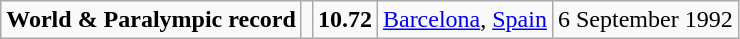<table class="wikitable">
<tr>
<td><strong>World & Paralympic record</strong></td>
<td></td>
<td><strong>10.72</strong></td>
<td><a href='#'>Barcelona</a>, <a href='#'>Spain</a></td>
<td>6 September 1992</td>
</tr>
</table>
